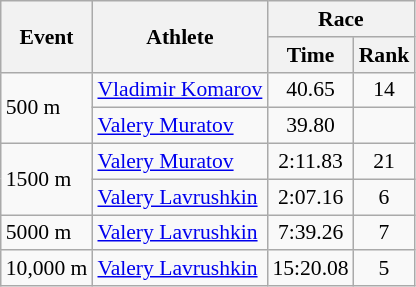<table class="wikitable" border="1" style="font-size:90%">
<tr>
<th rowspan=2>Event</th>
<th rowspan=2>Athlete</th>
<th colspan=2>Race</th>
</tr>
<tr>
<th>Time</th>
<th>Rank</th>
</tr>
<tr>
<td rowspan=2>500 m</td>
<td><a href='#'>Vladimir Komarov</a></td>
<td align=center>40.65</td>
<td align=center>14</td>
</tr>
<tr>
<td><a href='#'>Valery Muratov</a></td>
<td align=center>39.80</td>
<td align=center></td>
</tr>
<tr>
<td rowspan=2>1500 m</td>
<td><a href='#'>Valery Muratov</a></td>
<td align=center>2:11.83</td>
<td align=center>21</td>
</tr>
<tr>
<td><a href='#'>Valery Lavrushkin</a></td>
<td align=center>2:07.16</td>
<td align=center>6</td>
</tr>
<tr>
<td>5000 m</td>
<td><a href='#'>Valery Lavrushkin</a></td>
<td align=center>7:39.26</td>
<td align=center>7</td>
</tr>
<tr>
<td>10,000 m</td>
<td><a href='#'>Valery Lavrushkin</a></td>
<td align=center>15:20.08</td>
<td align=center>5</td>
</tr>
</table>
